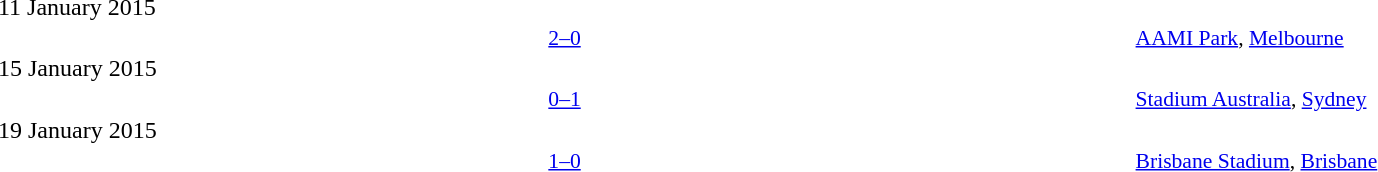<table style="width:100%" cellspacing="1">
<tr>
<th width=25%></th>
<th width=10%></th>
<th width=25%></th>
</tr>
<tr>
<td>11 January 2015</td>
</tr>
<tr style=font-size:90%>
<td align=right></td>
<td align=center><a href='#'>2–0</a></td>
<td></td>
<td><a href='#'>AAMI Park</a>, <a href='#'>Melbourne</a></td>
</tr>
<tr>
<td>15 January 2015</td>
</tr>
<tr style=font-size:90%>
<td align=right></td>
<td align=center><a href='#'>0–1</a></td>
<td></td>
<td><a href='#'>Stadium Australia</a>, <a href='#'>Sydney</a></td>
</tr>
<tr>
<td>19 January 2015</td>
</tr>
<tr style=font-size:90%>
<td align=right></td>
<td align=center><a href='#'>1–0</a></td>
<td></td>
<td><a href='#'>Brisbane Stadium</a>, <a href='#'>Brisbane</a></td>
</tr>
</table>
